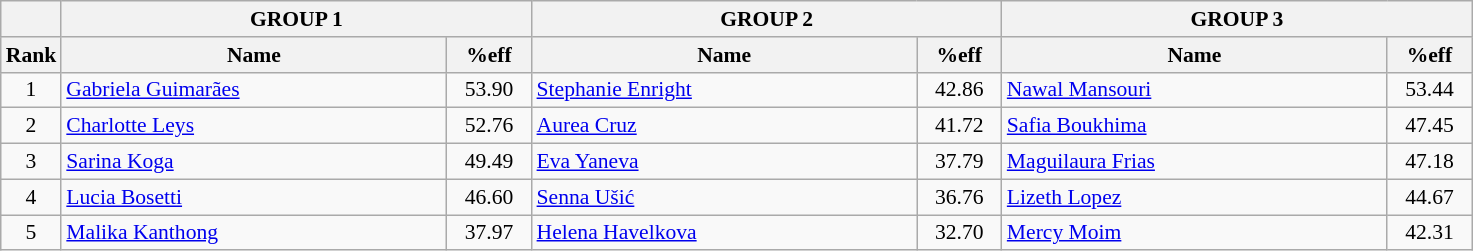<table class="wikitable" style="font-size:90%">
<tr>
<th></th>
<th colspan="2">GROUP 1</th>
<th colspan="2">GROUP 2</th>
<th colspan="2">GROUP 3</th>
</tr>
<tr>
<th width=30>Rank</th>
<th width=250>Name</th>
<th width=50>%eff</th>
<th width=250>Name</th>
<th width=50>%eff</th>
<th width=250>Name</th>
<th width=50>%eff</th>
</tr>
<tr>
<td align=center>1</td>
<td> <a href='#'>Gabriela Guimarães</a></td>
<td align=center>53.90</td>
<td> <a href='#'>Stephanie Enright</a></td>
<td align=center>42.86</td>
<td> <a href='#'>Nawal Mansouri</a></td>
<td align=center>53.44</td>
</tr>
<tr>
<td align=center>2</td>
<td> <a href='#'>Charlotte Leys</a></td>
<td align=center>52.76</td>
<td> <a href='#'>Aurea Cruz</a></td>
<td align=center>41.72</td>
<td> <a href='#'>Safia Boukhima</a></td>
<td align=center>47.45</td>
</tr>
<tr>
<td align=center>3</td>
<td> <a href='#'>Sarina Koga</a></td>
<td align=center>49.49</td>
<td> <a href='#'>Eva Yaneva</a></td>
<td align=center>37.79</td>
<td> <a href='#'>Maguilaura Frias</a></td>
<td align=center>47.18</td>
</tr>
<tr>
<td align=center>4</td>
<td> <a href='#'>Lucia Bosetti</a></td>
<td align=center>46.60</td>
<td> <a href='#'>Senna Ušić</a></td>
<td align=center>36.76</td>
<td> <a href='#'>Lizeth Lopez</a></td>
<td align=center>44.67</td>
</tr>
<tr>
<td align=center>5</td>
<td> <a href='#'>Malika Kanthong</a></td>
<td align=center>37.97</td>
<td> <a href='#'>Helena Havelkova</a></td>
<td align=center>32.70</td>
<td> <a href='#'>Mercy Moim</a></td>
<td align=center>42.31</td>
</tr>
</table>
